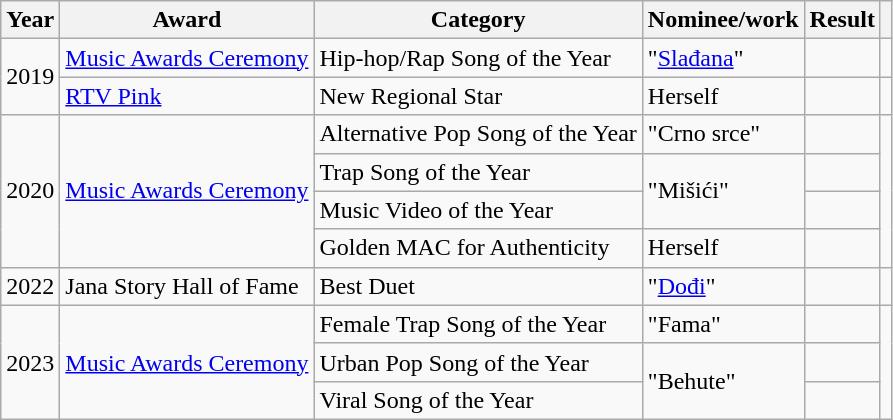<table class="wikitable">
<tr>
<th>Year</th>
<th>Award</th>
<th>Category</th>
<th>Nominee/work</th>
<th>Result</th>
<th></th>
</tr>
<tr>
<td rowspan="2">2019</td>
<td rowspan="1"><a href='#'>Music Awards Ceremony</a></td>
<td>Hip-hop/Rap Song of the Year</td>
<td>"<a href='#'>Slađana</a>"</td>
<td></td>
<td></td>
</tr>
<tr>
<td rowspan="1"><a href='#'>RTV Pink</a></td>
<td>New Regional Star</td>
<td>Herself</td>
<td></td>
<td></td>
</tr>
<tr>
<td rowspan="4">2020</td>
<td rowspan="4"><a href='#'>Music Awards Ceremony</a></td>
<td>Alternative Pop Song of the Year</td>
<td>"Crno srce"</td>
<td></td>
<td rowspan="4"></td>
</tr>
<tr>
<td>Trap Song of the Year</td>
<td rowspan="2">"Mišići"</td>
<td></td>
</tr>
<tr>
<td>Music Video of the Year</td>
<td></td>
</tr>
<tr>
<td>Golden MAC for Authenticity</td>
<td>Herself</td>
<td></td>
</tr>
<tr>
<td>2022</td>
<td>Jana Story Hall of Fame</td>
<td>Best Duet</td>
<td>"<a href='#'>Dođi</a>"</td>
<td></td>
<td></td>
</tr>
<tr>
<td rowspan="3">2023</td>
<td rowspan="3"><a href='#'>Music Awards Ceremony</a></td>
<td>Female Trap Song of the Year</td>
<td>"Fama"</td>
<td></td>
<td rowspan="4"></td>
</tr>
<tr>
<td>Urban Pop Song of the Year</td>
<td rowspan="2">"Behute"</td>
<td></td>
</tr>
<tr>
<td>Viral Song of the Year</td>
<td></td>
</tr>
</table>
